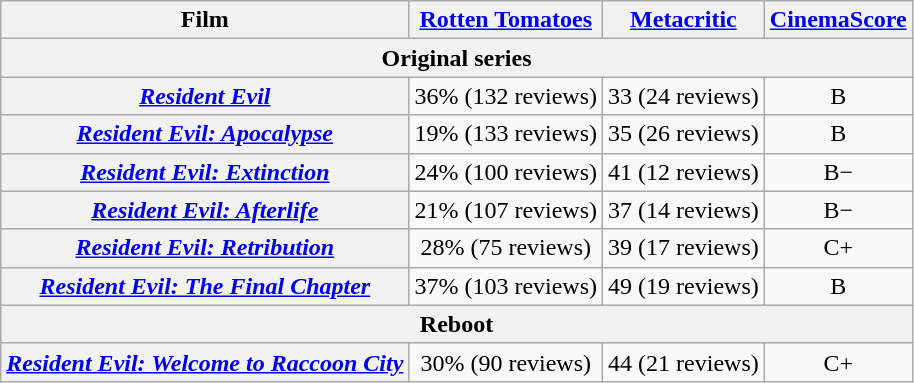<table class="wikitable plainrowheaders" style="text-align:center;">
<tr>
<th>Film</th>
<th><a href='#'>Rotten Tomatoes</a></th>
<th><a href='#'>Metacritic</a></th>
<th><a href='#'>CinemaScore</a></th>
</tr>
<tr>
<th colspan="4">Original series</th>
</tr>
<tr>
<th scope="row"><em><a href='#'>Resident Evil</a></em></th>
<td>36% (132 reviews)</td>
<td>33 (24 reviews)</td>
<td>B</td>
</tr>
<tr>
<th scope="row"><em><a href='#'>Resident Evil: Apocalypse</a></em></th>
<td>19% (133 reviews)</td>
<td>35 (26 reviews)</td>
<td>B</td>
</tr>
<tr>
<th scope="row"><em><a href='#'>Resident Evil: Extinction</a></em></th>
<td>24% (100 reviews)</td>
<td>41 (12 reviews)</td>
<td>B−</td>
</tr>
<tr>
<th scope="row"><em><a href='#'>Resident Evil: Afterlife</a></em></th>
<td>21% (107 reviews)</td>
<td>37 (14 reviews)</td>
<td>B−</td>
</tr>
<tr>
<th scope="row"><em><a href='#'>Resident Evil: Retribution</a></em></th>
<td>28% (75 reviews)</td>
<td>39 (17 reviews)</td>
<td>C+</td>
</tr>
<tr>
<th scope="row"><em><a href='#'>Resident Evil: The Final Chapter</a></em></th>
<td>37% (103 reviews)</td>
<td>49 (19 reviews)</td>
<td>B</td>
</tr>
<tr>
<th colspan="4">Reboot</th>
</tr>
<tr>
<th scope="row"><em><a href='#'>Resident Evil: Welcome to Raccoon City</a></em></th>
<td>30% (90 reviews)</td>
<td>44 (21 reviews)</td>
<td>C+</td>
</tr>
</table>
